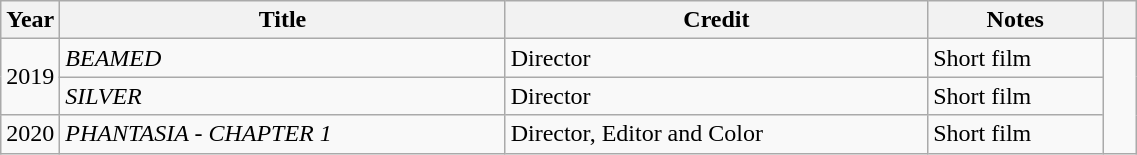<table class="wikitable" width="60%">
<tr>
<th width="5%">Year</th>
<th>Title</th>
<th>Credit</th>
<th>Notes</th>
<th width="3%"></th>
</tr>
<tr>
<td rowspan="2", style="text-align:center;">2019</td>
<td><em>BEAMED</em></td>
<td>Director</td>
<td>Short film</td>
<td rowspan="3", style="text-align:center;"><br></td>
</tr>
<tr>
<td><em>SILVER</em></td>
<td>Director</td>
<td>Short film</td>
</tr>
<tr>
<td style="text-align:center;">2020</td>
<td><em>PHANTASIA - CHAPTER 1</em></td>
<td>Director, Editor and Color</td>
<td>Short film</td>
</tr>
</table>
